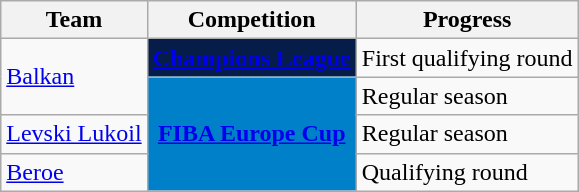<table class="wikitable sortable">
<tr>
<th>Team</th>
<th>Competition</th>
<th>Progress</th>
</tr>
<tr>
<td rowspan=2><a href='#'>Balkan</a></td>
<td style="background-color:#071D49;color:#D0D3D4;text-align:center"><strong><a href='#'><span>Champions League</span></a></strong></td>
<td>First qualifying round</td>
</tr>
<tr>
<td rowspan="3" style="background-color:#0080c8;color:#D0D3D4;text-align:center"><strong><a href='#'><span>FIBA Europe Cup</span></a></strong></td>
<td>Regular season</td>
</tr>
<tr>
<td><a href='#'>Levski Lukoil</a></td>
<td>Regular season</td>
</tr>
<tr>
<td><a href='#'>Beroe</a></td>
<td>Qualifying round</td>
</tr>
</table>
